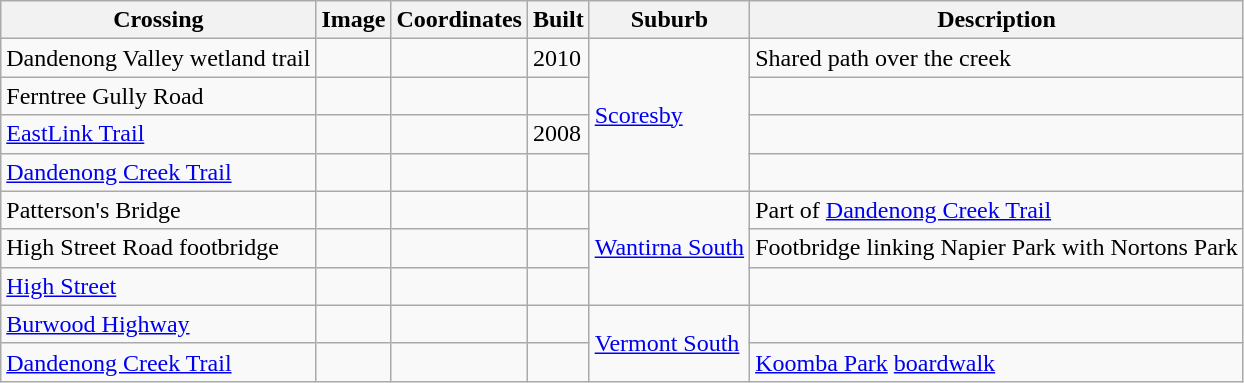<table class="wikitable">
<tr>
<th>Crossing</th>
<th>Image</th>
<th>Coordinates</th>
<th>Built</th>
<th>Suburb</th>
<th>Description</th>
</tr>
<tr>
<td>Dandenong Valley wetland trail</td>
<td></td>
<td></td>
<td>2010</td>
<td rowspan=4><a href='#'>Scoresby</a></td>
<td>Shared path over the creek</td>
</tr>
<tr>
<td>Ferntree Gully Road</td>
<td></td>
<td></td>
<td></td>
<td></td>
</tr>
<tr>
<td><a href='#'>EastLink Trail</a></td>
<td></td>
<td></td>
<td>2008</td>
<td></td>
</tr>
<tr>
<td><a href='#'>Dandenong Creek Trail</a></td>
<td></td>
<td></td>
<td></td>
<td></td>
</tr>
<tr>
<td>Patterson's Bridge</td>
<td></td>
<td></td>
<td></td>
<td rowspan=3><a href='#'>Wantirna South</a></td>
<td>Part of <a href='#'>Dandenong Creek Trail</a></td>
</tr>
<tr>
<td>High Street Road footbridge</td>
<td></td>
<td></td>
<td></td>
<td>Footbridge linking Napier Park with Nortons Park</td>
</tr>
<tr>
<td><a href='#'>High Street</a></td>
<td></td>
<td></td>
<td></td>
<td></td>
</tr>
<tr>
<td><a href='#'>Burwood Highway</a></td>
<td></td>
<td></td>
<td></td>
<td rowspan=3><a href='#'>Vermont South</a></td>
<td></td>
</tr>
<tr>
<td><a href='#'>Dandenong Creek Trail</a></td>
<td></td>
<td></td>
<td></td>
<td><a href='#'>Koomba Park</a> <a href='#'>boardwalk</a></td>
</tr>
</table>
